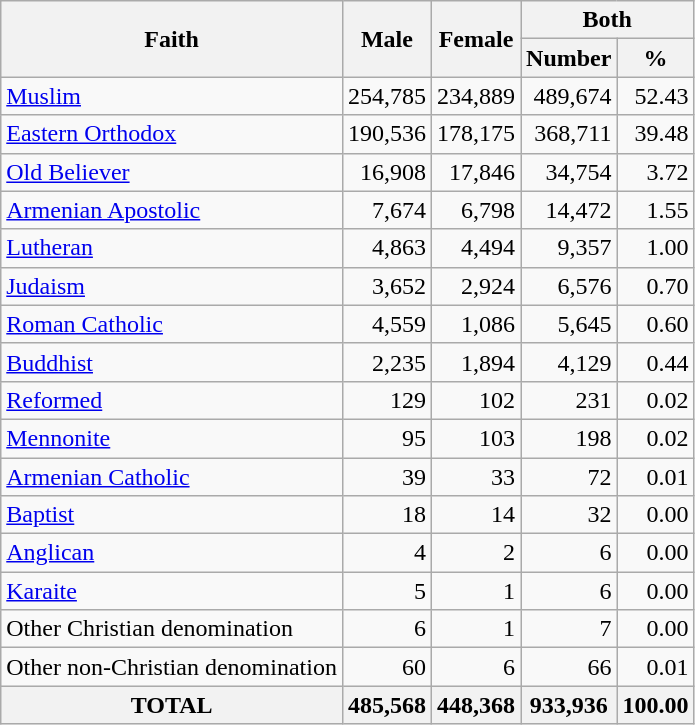<table class="wikitable sortable">
<tr>
<th rowspan="2">Faith</th>
<th rowspan="2">Male</th>
<th rowspan="2">Female</th>
<th colspan="2">Both</th>
</tr>
<tr>
<th>Number</th>
<th>%</th>
</tr>
<tr>
<td><a href='#'>Muslim</a></td>
<td align="right">254,785</td>
<td align="right">234,889</td>
<td align="right">489,674</td>
<td align="right">52.43</td>
</tr>
<tr>
<td><a href='#'>Eastern Orthodox</a></td>
<td align="right">190,536</td>
<td align="right">178,175</td>
<td align="right">368,711</td>
<td align="right">39.48</td>
</tr>
<tr>
<td><a href='#'>Old Believer</a></td>
<td align="right">16,908</td>
<td align="right">17,846</td>
<td align="right">34,754</td>
<td align="right">3.72</td>
</tr>
<tr>
<td><a href='#'>Armenian Apostolic</a></td>
<td align="right">7,674</td>
<td align="right">6,798</td>
<td align="right">14,472</td>
<td align="right">1.55</td>
</tr>
<tr>
<td><a href='#'>Lutheran</a></td>
<td align="right">4,863</td>
<td align="right">4,494</td>
<td align="right">9,357</td>
<td align="right">1.00</td>
</tr>
<tr>
<td><a href='#'>Judaism</a></td>
<td align="right">3,652</td>
<td align="right">2,924</td>
<td align="right">6,576</td>
<td align="right">0.70</td>
</tr>
<tr>
<td><a href='#'>Roman Catholic</a></td>
<td align="right">4,559</td>
<td align="right">1,086</td>
<td align="right">5,645</td>
<td align="right">0.60</td>
</tr>
<tr>
<td><a href='#'>Buddhist</a></td>
<td align="right">2,235</td>
<td align="right">1,894</td>
<td align="right">4,129</td>
<td align="right">0.44</td>
</tr>
<tr>
<td><a href='#'>Reformed</a></td>
<td align="right">129</td>
<td align="right">102</td>
<td align="right">231</td>
<td align="right">0.02</td>
</tr>
<tr>
<td><a href='#'>Mennonite</a></td>
<td align="right">95</td>
<td align="right">103</td>
<td align="right">198</td>
<td align="right">0.02</td>
</tr>
<tr>
<td><a href='#'>Armenian Catholic</a></td>
<td align="right">39</td>
<td align="right">33</td>
<td align="right">72</td>
<td align="right">0.01</td>
</tr>
<tr>
<td><a href='#'>Baptist</a></td>
<td align="right">18</td>
<td align="right">14</td>
<td align="right">32</td>
<td align="right">0.00</td>
</tr>
<tr>
<td><a href='#'>Anglican</a></td>
<td align="right">4</td>
<td align="right">2</td>
<td align="right">6</td>
<td align="right">0.00</td>
</tr>
<tr>
<td><a href='#'>Karaite</a></td>
<td align="right">5</td>
<td align="right">1</td>
<td align="right">6</td>
<td align="right">0.00</td>
</tr>
<tr>
<td>Other Christian denomination</td>
<td align="right">6</td>
<td align="right">1</td>
<td align="right">7</td>
<td align="right">0.00</td>
</tr>
<tr>
<td>Other non-Christian denomination</td>
<td align="right">60</td>
<td align="right">6</td>
<td align="right">66</td>
<td align="right">0.01</td>
</tr>
<tr>
<th>TOTAL</th>
<th>485,568</th>
<th>448,368</th>
<th>933,936</th>
<th>100.00</th>
</tr>
</table>
